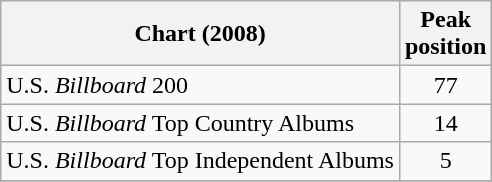<table class="wikitable">
<tr>
<th>Chart (2008)</th>
<th>Peak<br>position</th>
</tr>
<tr>
<td>U.S. <em>Billboard</em> 200</td>
<td align="center">77</td>
</tr>
<tr>
<td>U.S. <em>Billboard</em> Top Country Albums</td>
<td align="center">14</td>
</tr>
<tr>
<td>U.S. <em>Billboard</em> Top Independent Albums</td>
<td align="center">5</td>
</tr>
<tr>
</tr>
</table>
